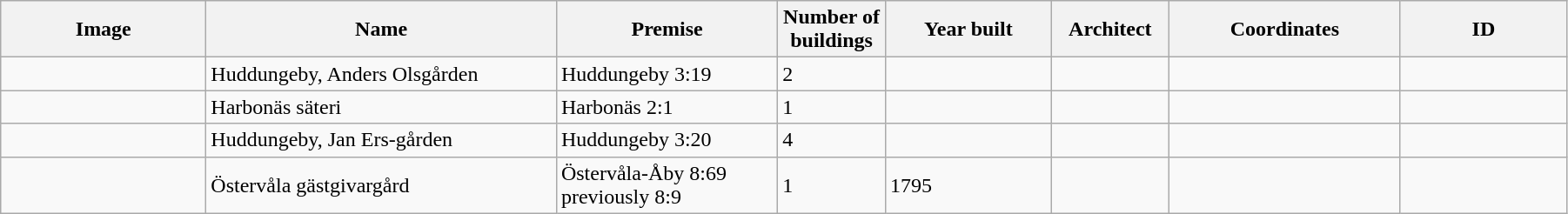<table class="wikitable" width="95%">
<tr>
<th width="150">Image</th>
<th>Name</th>
<th>Premise</th>
<th width="75">Number of<br>buildings</th>
<th width="120">Year built</th>
<th>Architect</th>
<th width="170">Coordinates</th>
<th width="120">ID</th>
</tr>
<tr>
<td></td>
<td>Huddungeby, Anders Olsgården</td>
<td>Huddungeby 3:19</td>
<td>2</td>
<td></td>
<td></td>
<td></td>
<td></td>
</tr>
<tr>
<td></td>
<td>Harbonäs säteri</td>
<td>Harbonäs 2:1</td>
<td>1</td>
<td></td>
<td></td>
<td></td>
<td></td>
</tr>
<tr>
<td></td>
<td>Huddungeby, Jan Ers-gården</td>
<td>Huddungeby 3:20</td>
<td>4</td>
<td></td>
<td></td>
<td></td>
<td></td>
</tr>
<tr>
<td></td>
<td>Östervåla gästgivargård</td>
<td>Östervåla-Åby 8:69<br>previously 8:9</td>
<td>1</td>
<td>1795</td>
<td></td>
<td></td>
<td></td>
</tr>
</table>
